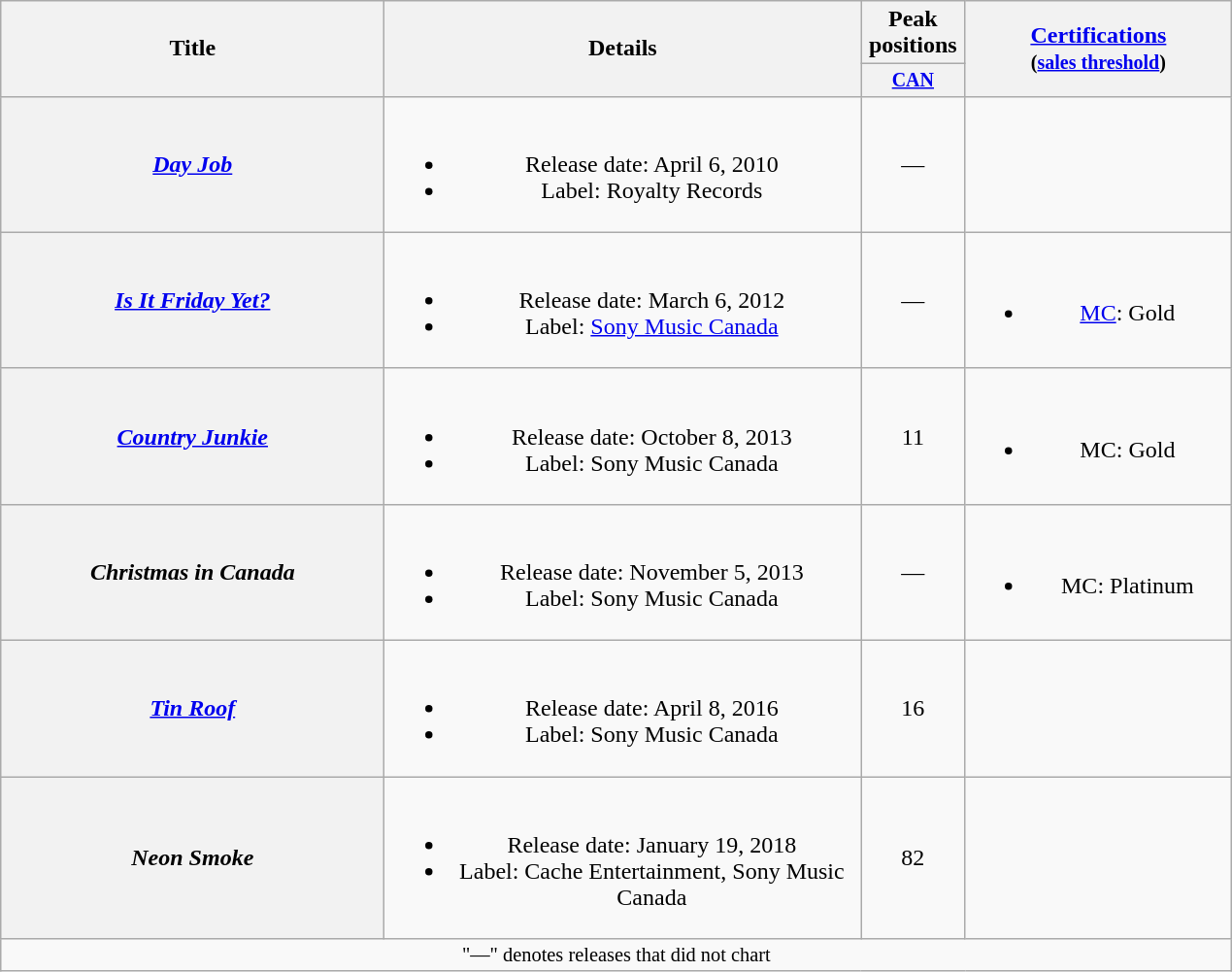<table class="wikitable plainrowheaders" style="text-align:center;">
<tr>
<th rowspan="2" style="width:16em;">Title</th>
<th rowspan="2" style="width:20em;">Details</th>
<th>Peak positions</th>
<th rowspan="2" style="width:11em;"><a href='#'>Certifications</a><br><small>(<a href='#'>sales threshold</a>)</small></th>
</tr>
<tr style="font-size:smaller;">
<th width="65"><a href='#'>CAN</a><br></th>
</tr>
<tr>
<th scope="row"><em><a href='#'>Day Job</a></em></th>
<td><br><ul><li>Release date: April 6, 2010</li><li>Label: Royalty Records</li></ul></td>
<td>—</td>
<td></td>
</tr>
<tr>
<th scope="row"><em><a href='#'>Is It Friday Yet?</a></em></th>
<td><br><ul><li>Release date: March 6, 2012</li><li>Label: <a href='#'>Sony Music Canada</a></li></ul></td>
<td>—</td>
<td><br><ul><li><a href='#'>MC</a>: Gold</li></ul></td>
</tr>
<tr>
<th scope="row"><em><a href='#'>Country Junkie</a></em></th>
<td><br><ul><li>Release date: October 8, 2013</li><li>Label: Sony Music Canada</li></ul></td>
<td>11</td>
<td><br><ul><li>MC: Gold</li></ul></td>
</tr>
<tr>
<th scope="row"><em>Christmas in Canada</em></th>
<td><br><ul><li>Release date: November 5, 2013</li><li>Label: Sony Music Canada</li></ul></td>
<td>—</td>
<td><br><ul><li>MC: Platinum</li></ul></td>
</tr>
<tr>
<th scope="row"><em><a href='#'>Tin Roof</a></em></th>
<td><br><ul><li>Release date: April 8, 2016</li><li>Label: Sony Music Canada</li></ul></td>
<td>16</td>
<td></td>
</tr>
<tr>
<th scope="row"><em>Neon Smoke</em></th>
<td><br><ul><li>Release date: January 19, 2018</li><li>Label: Cache Entertainment, Sony Music Canada</li></ul></td>
<td>82</td>
<td></td>
</tr>
<tr>
<td colspan="10" style="font-size:85%">"—" denotes releases that did not chart</td>
</tr>
</table>
